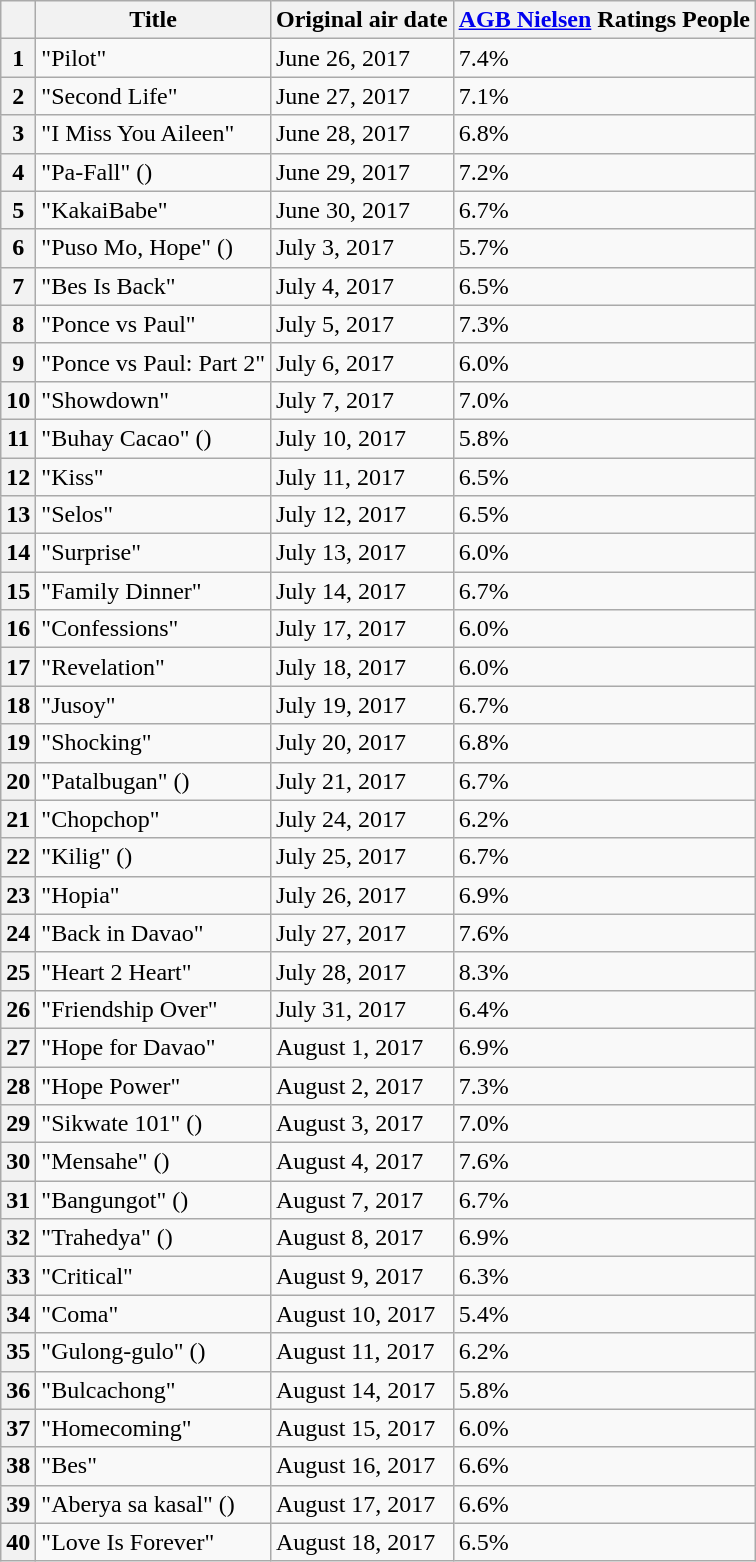<table class="wikitable">
<tr>
<th></th>
<th>Title</th>
<th>Original air date</th>
<th><a href='#'>AGB Nielsen</a> Ratings  People</th>
</tr>
<tr>
<th>1</th>
<td>"Pilot"</td>
<td>June 26, 2017</td>
<td>7.4%</td>
</tr>
<tr>
<th>2</th>
<td>"Second Life"</td>
<td>June 27, 2017</td>
<td>7.1%</td>
</tr>
<tr>
<th>3</th>
<td>"I Miss You Aileen"</td>
<td>June 28, 2017</td>
<td>6.8%</td>
</tr>
<tr>
<th>4</th>
<td>"Pa-Fall" ()</td>
<td>June 29, 2017</td>
<td>7.2%</td>
</tr>
<tr>
<th>5</th>
<td>"KakaiBabe"</td>
<td>June 30, 2017</td>
<td>6.7%</td>
</tr>
<tr>
<th>6</th>
<td>"Puso Mo, Hope" ()</td>
<td>July 3, 2017</td>
<td>5.7%</td>
</tr>
<tr>
<th>7</th>
<td>"Bes Is Back"</td>
<td>July 4, 2017</td>
<td>6.5%</td>
</tr>
<tr>
<th>8</th>
<td>"Ponce vs Paul"</td>
<td>July 5, 2017</td>
<td>7.3%</td>
</tr>
<tr>
<th>9</th>
<td>"Ponce vs Paul: Part 2"</td>
<td>July 6, 2017</td>
<td>6.0%</td>
</tr>
<tr>
<th>10</th>
<td>"Showdown"</td>
<td>July 7, 2017</td>
<td>7.0%</td>
</tr>
<tr>
<th>11</th>
<td>"Buhay Cacao" ()</td>
<td>July 10, 2017</td>
<td>5.8%</td>
</tr>
<tr>
<th>12</th>
<td>"Kiss"</td>
<td>July 11, 2017</td>
<td>6.5%</td>
</tr>
<tr>
<th>13</th>
<td>"Selos"</td>
<td>July 12, 2017</td>
<td>6.5%</td>
</tr>
<tr>
<th>14</th>
<td>"Surprise"</td>
<td>July 13, 2017</td>
<td>6.0%</td>
</tr>
<tr>
<th>15</th>
<td>"Family Dinner"</td>
<td>July 14, 2017</td>
<td>6.7%</td>
</tr>
<tr>
<th>16</th>
<td>"Confessions"</td>
<td>July 17, 2017</td>
<td>6.0%</td>
</tr>
<tr>
<th>17</th>
<td>"Revelation"</td>
<td>July 18, 2017</td>
<td>6.0%</td>
</tr>
<tr>
<th>18</th>
<td>"Jusoy"</td>
<td>July 19, 2017</td>
<td>6.7%</td>
</tr>
<tr>
<th>19</th>
<td>"Shocking"</td>
<td>July 20, 2017</td>
<td>6.8%</td>
</tr>
<tr>
<th>20</th>
<td>"Patalbugan" ()</td>
<td>July 21, 2017</td>
<td>6.7%</td>
</tr>
<tr>
<th>21</th>
<td>"Chopchop"</td>
<td>July 24, 2017</td>
<td>6.2%</td>
</tr>
<tr>
<th>22</th>
<td>"Kilig" ()</td>
<td>July 25, 2017</td>
<td>6.7%</td>
</tr>
<tr>
<th>23</th>
<td>"Hopia"</td>
<td>July 26, 2017</td>
<td>6.9%</td>
</tr>
<tr>
<th>24</th>
<td>"Back in Davao"</td>
<td>July 27, 2017</td>
<td>7.6%</td>
</tr>
<tr>
<th>25</th>
<td>"Heart 2 Heart"</td>
<td>July 28, 2017</td>
<td>8.3%</td>
</tr>
<tr>
<th>26</th>
<td>"Friendship Over"</td>
<td>July 31, 2017</td>
<td>6.4%</td>
</tr>
<tr>
<th>27</th>
<td>"Hope for Davao"</td>
<td>August 1, 2017</td>
<td>6.9%</td>
</tr>
<tr>
<th>28</th>
<td>"Hope Power"</td>
<td>August 2, 2017</td>
<td>7.3%</td>
</tr>
<tr>
<th>29</th>
<td>"Sikwate 101" ()</td>
<td>August 3, 2017</td>
<td>7.0%</td>
</tr>
<tr>
<th>30</th>
<td>"Mensahe" ()</td>
<td>August 4, 2017</td>
<td>7.6%</td>
</tr>
<tr>
<th>31</th>
<td>"Bangungot" ()</td>
<td>August 7, 2017</td>
<td>6.7%</td>
</tr>
<tr>
<th>32</th>
<td>"Trahedya" ()</td>
<td>August 8, 2017</td>
<td>6.9%</td>
</tr>
<tr>
<th>33</th>
<td>"Critical"</td>
<td>August 9, 2017</td>
<td>6.3%</td>
</tr>
<tr>
<th>34</th>
<td>"Coma"</td>
<td>August 10, 2017</td>
<td>5.4%</td>
</tr>
<tr>
<th>35</th>
<td>"Gulong-gulo" ()</td>
<td>August 11, 2017</td>
<td>6.2%</td>
</tr>
<tr>
<th>36</th>
<td>"Bulcachong"</td>
<td>August 14, 2017</td>
<td>5.8%</td>
</tr>
<tr>
<th>37</th>
<td>"Homecoming"</td>
<td>August 15, 2017</td>
<td>6.0%</td>
</tr>
<tr>
<th>38</th>
<td>"Bes"</td>
<td>August 16, 2017</td>
<td>6.6%</td>
</tr>
<tr>
<th>39</th>
<td>"Aberya sa kasal" ()</td>
<td>August 17, 2017</td>
<td>6.6%</td>
</tr>
<tr>
<th>40</th>
<td>"Love Is Forever"</td>
<td>August 18, 2017</td>
<td>6.5%</td>
</tr>
</table>
